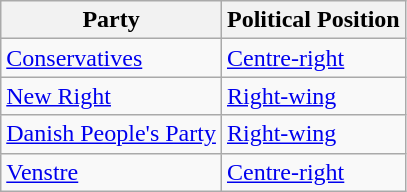<table class="wikitable mw-collapsible mw-collapsed">
<tr>
<th>Party</th>
<th>Political Position</th>
</tr>
<tr>
<td><a href='#'>Conservatives</a></td>
<td><a href='#'>Centre-right</a></td>
</tr>
<tr>
<td><a href='#'>New Right</a></td>
<td><a href='#'>Right-wing</a></td>
</tr>
<tr>
<td><a href='#'>Danish People's Party</a></td>
<td><a href='#'>Right-wing</a></td>
</tr>
<tr>
<td><a href='#'>Venstre</a></td>
<td><a href='#'>Centre-right</a></td>
</tr>
</table>
